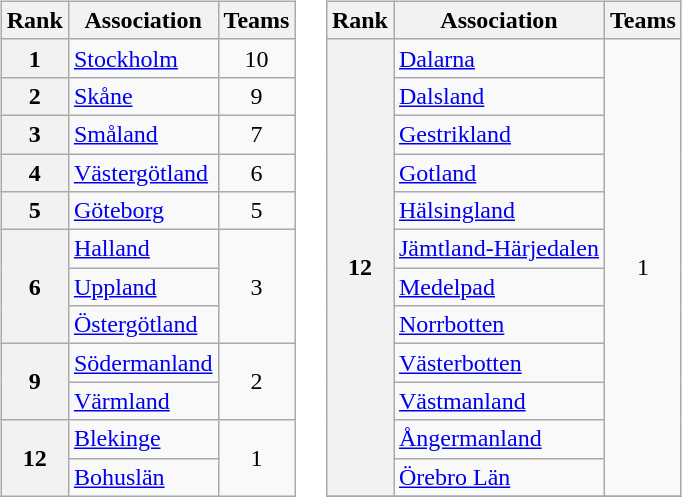<table>
<tr valign=top>
<td><br><table class="wikitable">
<tr>
<th>Rank</th>
<th>Association</th>
<th>Teams</th>
</tr>
<tr>
<th>1</th>
<td><a href='#'>Stockholm</a></td>
<td align=center rowspan=1>10</td>
</tr>
<tr>
<th>2</th>
<td><a href='#'>Skåne</a></td>
<td align=center rowspan=1>9</td>
</tr>
<tr>
<th>3</th>
<td><a href='#'>Småland</a></td>
<td align=center rowspan=1>7</td>
</tr>
<tr>
<th>4</th>
<td><a href='#'>Västergötland</a></td>
<td align=center rowspan=1>6</td>
</tr>
<tr>
<th>5</th>
<td><a href='#'>Göteborg</a></td>
<td align=center rowspan=1>5</td>
</tr>
<tr>
<th align=center rowspan=3>6</th>
<td><a href='#'>Halland</a></td>
<td align=center rowspan=3>3</td>
</tr>
<tr>
<td><a href='#'>Uppland</a></td>
</tr>
<tr>
<td><a href='#'>Östergötland</a></td>
</tr>
<tr>
<th align=center rowspan=2>9</th>
<td><a href='#'>Södermanland</a></td>
<td align=center rowspan=2>2</td>
</tr>
<tr>
<td><a href='#'>Värmland</a></td>
</tr>
<tr>
<th align=center rowspan=2>12</th>
<td><a href='#'>Blekinge</a></td>
<td align=center rowspan=2>1</td>
</tr>
<tr>
<td><a href='#'>Bohuslän</a></td>
</tr>
</table>
</td>
<td><br><table class="wikitable">
<tr>
<th>Rank</th>
<th>Association</th>
<th>Teams</th>
</tr>
<tr>
<th align=center rowspan=12>12</th>
<td><a href='#'>Dalarna</a></td>
<td align=center rowspan=12>1</td>
</tr>
<tr>
<td><a href='#'>Dalsland</a></td>
</tr>
<tr>
<td><a href='#'>Gestrikland</a></td>
</tr>
<tr>
<td><a href='#'>Gotland</a></td>
</tr>
<tr>
<td><a href='#'>Hälsingland</a></td>
</tr>
<tr>
<td><a href='#'>Jämtland-Härjedalen</a></td>
</tr>
<tr>
<td><a href='#'>Medelpad</a></td>
</tr>
<tr>
<td><a href='#'>Norrbotten</a></td>
</tr>
<tr>
<td><a href='#'>Västerbotten</a></td>
</tr>
<tr>
<td><a href='#'>Västmanland</a></td>
</tr>
<tr>
<td><a href='#'>Ångermanland</a></td>
</tr>
<tr>
<td><a href='#'>Örebro Län</a></td>
</tr>
<tr>
</tr>
</table>
</td>
</tr>
</table>
